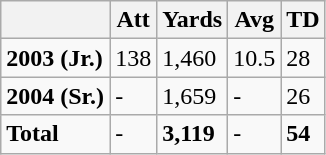<table class="wikitable">
<tr>
<th></th>
<th>Att</th>
<th>Yards</th>
<th>Avg</th>
<th>TD</th>
</tr>
<tr>
<td><strong>2003 (Jr.)</strong></td>
<td>138</td>
<td>1,460</td>
<td>10.5</td>
<td>28</td>
</tr>
<tr>
<td><strong>2004 (Sr.)</strong></td>
<td>-</td>
<td>1,659</td>
<td>-</td>
<td>26</td>
</tr>
<tr>
<td><strong>Total</strong></td>
<td>-</td>
<td><strong>3,119</strong></td>
<td>-</td>
<td><strong>54</strong></td>
</tr>
</table>
